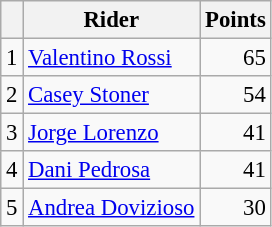<table class="wikitable" style="font-size: 95%;">
<tr>
<th></th>
<th>Rider</th>
<th>Points</th>
</tr>
<tr>
<td align=center>1</td>
<td> <a href='#'>Valentino Rossi</a></td>
<td align=right>65</td>
</tr>
<tr>
<td align=center>2</td>
<td> <a href='#'>Casey Stoner</a></td>
<td align=right>54</td>
</tr>
<tr>
<td align=center>3</td>
<td> <a href='#'>Jorge Lorenzo</a></td>
<td align=right>41</td>
</tr>
<tr>
<td align=center>4</td>
<td> <a href='#'>Dani Pedrosa</a></td>
<td align=right>41</td>
</tr>
<tr>
<td align=center>5</td>
<td> <a href='#'>Andrea Dovizioso</a></td>
<td align=right>30</td>
</tr>
</table>
